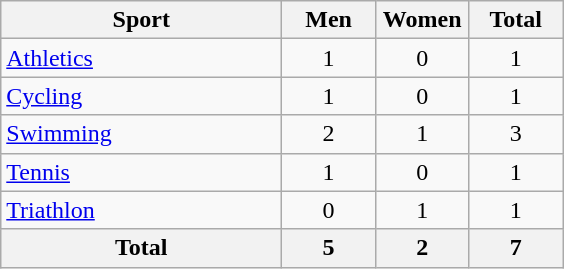<table class="wikitable sortable" style="text-align:center;">
<tr>
<th width=180>Sport</th>
<th width=55>Men</th>
<th width=55>Women</th>
<th width=55>Total</th>
</tr>
<tr>
<td align=left><a href='#'>Athletics</a></td>
<td>1</td>
<td>0</td>
<td>1</td>
</tr>
<tr>
<td align=left><a href='#'>Cycling</a></td>
<td>1</td>
<td>0</td>
<td>1</td>
</tr>
<tr>
<td align=left><a href='#'>Swimming</a></td>
<td>2</td>
<td>1</td>
<td>3</td>
</tr>
<tr>
<td align=left><a href='#'>Tennis</a></td>
<td>1</td>
<td>0</td>
<td>1</td>
</tr>
<tr>
<td align=left><a href='#'>Triathlon</a></td>
<td>0</td>
<td>1</td>
<td>1</td>
</tr>
<tr>
<th>Total</th>
<th>5</th>
<th>2</th>
<th>7</th>
</tr>
</table>
